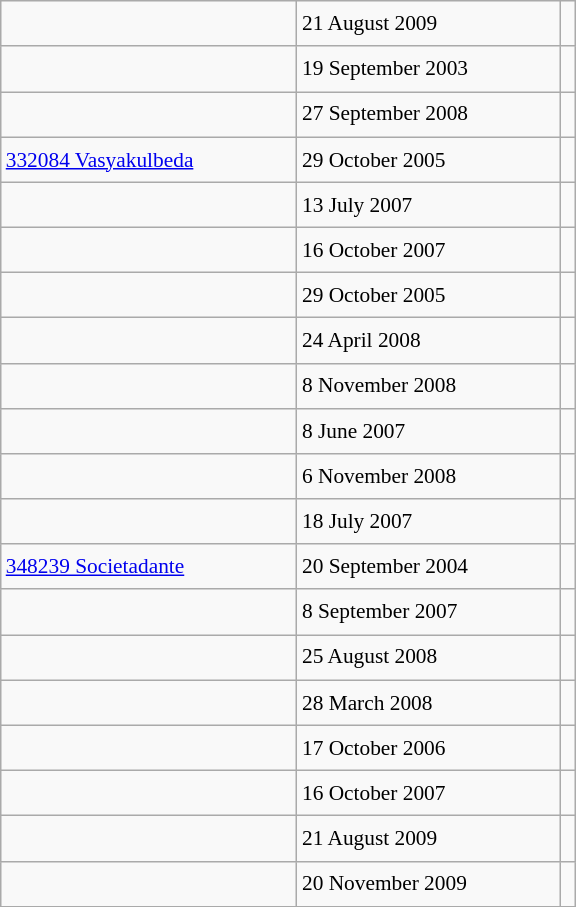<table class="wikitable" style="font-size: 89%; float: left; width: 27em; margin-right: 1em; line-height: 1.65em !important; height: 540px">
<tr>
<td></td>
<td>21 August 2009</td>
<td></td>
</tr>
<tr>
<td></td>
<td>19 September 2003</td>
<td></td>
</tr>
<tr>
<td></td>
<td>27 September 2008</td>
<td></td>
</tr>
<tr>
<td><a href='#'>332084 Vasyakulbeda</a></td>
<td>29 October 2005</td>
<td></td>
</tr>
<tr>
<td></td>
<td>13 July 2007</td>
<td></td>
</tr>
<tr>
<td></td>
<td>16 October 2007</td>
<td></td>
</tr>
<tr>
<td></td>
<td>29 October 2005</td>
<td></td>
</tr>
<tr>
<td></td>
<td>24 April 2008</td>
<td></td>
</tr>
<tr>
<td></td>
<td>8 November 2008</td>
<td></td>
</tr>
<tr>
<td></td>
<td>8 June 2007</td>
<td></td>
</tr>
<tr>
<td></td>
<td>6 November 2008</td>
<td></td>
</tr>
<tr>
<td></td>
<td>18 July 2007</td>
<td></td>
</tr>
<tr>
<td><a href='#'>348239 Societadante</a></td>
<td>20 September 2004</td>
<td></td>
</tr>
<tr>
<td></td>
<td>8 September 2007</td>
<td></td>
</tr>
<tr>
<td></td>
<td>25 August 2008</td>
<td></td>
</tr>
<tr>
<td></td>
<td>28 March 2008</td>
<td></td>
</tr>
<tr>
<td></td>
<td>17 October 2006</td>
<td></td>
</tr>
<tr>
<td></td>
<td>16 October 2007</td>
<td></td>
</tr>
<tr>
<td></td>
<td>21 August 2009</td>
<td></td>
</tr>
<tr>
<td></td>
<td>20 November 2009</td>
<td></td>
</tr>
</table>
